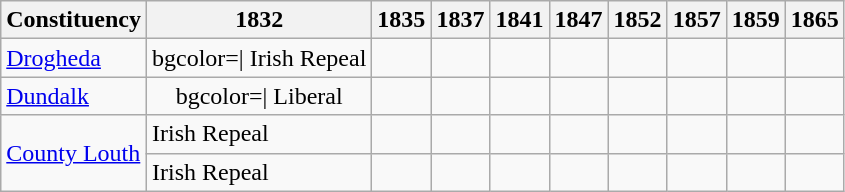<table class=wikitable sortable>
<tr>
<th>Constituency</th>
<th>1832</th>
<th>1835</th>
<th>1837</th>
<th>1841</th>
<th>1847</th>
<th>1852</th>
<th>1857</th>
<th>1859</th>
<th>1865</th>
</tr>
<tr>
<td><a href='#'>Drogheda</a></td>
<td align=center>bgcolor=| Irish Repeal</td>
<td></td>
<td></td>
<td></td>
<td></td>
<td></td>
<td></td>
<td></td>
<td></td>
</tr>
<tr>
<td><a href='#'>Dundalk</a></td>
<td align=center>bgcolor=| Liberal</td>
<td></td>
<td></td>
<td></td>
<td></td>
<td></td>
<td></td>
<td></td>
<td></td>
</tr>
<tr>
<td rowspan=2><a href='#'>County Louth</a></td>
<td bgcolor=>Irish Repeal</td>
<td></td>
<td></td>
<td></td>
<td></td>
<td></td>
<td></td>
<td></td>
<td></td>
</tr>
<tr>
<td bgcolor=>Irish Repeal</td>
<td></td>
<td></td>
<td></td>
<td></td>
<td></td>
<td></td>
<td></td>
<td></td>
</tr>
</table>
